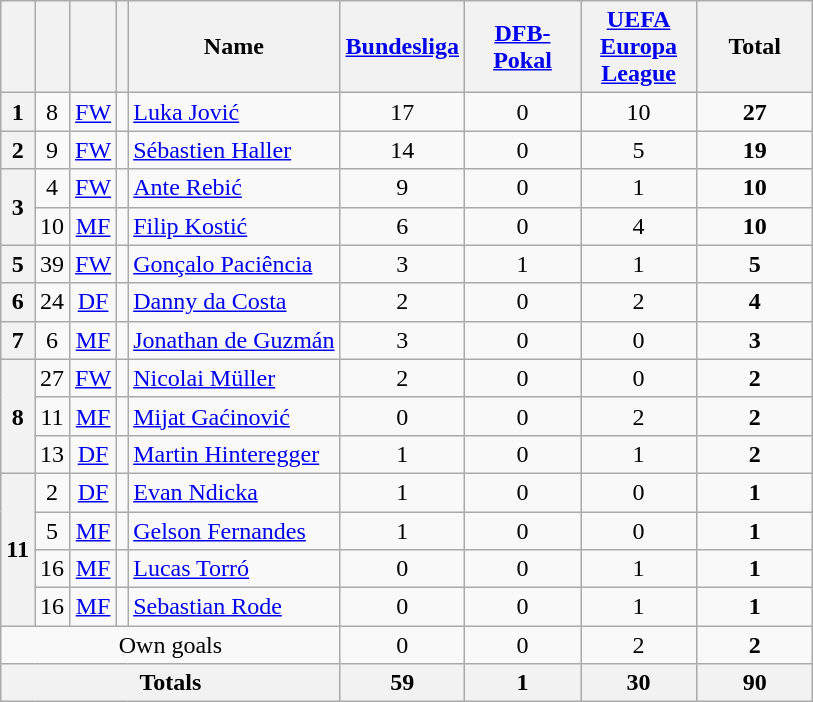<table class="wikitable sortable" style="text-align:center;">
<tr>
<th></th>
<th></th>
<th></th>
<th></th>
<th>Name</th>
<th width=70><a href='#'>Bundesliga</a></th>
<th width=70><a href='#'>DFB-Pokal</a></th>
<th width=70><a href='#'>UEFA Europa League</a></th>
<th width=70>Total</th>
</tr>
<tr>
<th rowspan=1>1</th>
<td>8</td>
<td><a href='#'>FW</a></td>
<td></td>
<td align=left><a href='#'>Luka Jović</a></td>
<td>17</td>
<td>0</td>
<td>10</td>
<td><strong>27</strong></td>
</tr>
<tr>
<th rowspan=1>2</th>
<td>9</td>
<td><a href='#'>FW</a></td>
<td></td>
<td align=left><a href='#'>Sébastien Haller</a></td>
<td>14</td>
<td>0</td>
<td>5</td>
<td><strong>19</strong></td>
</tr>
<tr>
<th rowspan=2>3</th>
<td>4</td>
<td><a href='#'>FW</a></td>
<td></td>
<td align=left><a href='#'>Ante Rebić</a></td>
<td>9</td>
<td>0</td>
<td>1</td>
<td><strong>10</strong></td>
</tr>
<tr>
<td>10</td>
<td><a href='#'>MF</a></td>
<td></td>
<td align=left><a href='#'>Filip Kostić</a></td>
<td>6</td>
<td>0</td>
<td>4</td>
<td><strong>10</strong></td>
</tr>
<tr>
<th rowspan=1>5</th>
<td>39</td>
<td><a href='#'>FW</a></td>
<td></td>
<td align=left><a href='#'>Gonçalo Paciência</a></td>
<td>3</td>
<td>1</td>
<td>1</td>
<td><strong>5</strong></td>
</tr>
<tr>
<th>6</th>
<td>24</td>
<td><a href='#'>DF</a></td>
<td></td>
<td align=left><a href='#'>Danny da Costa</a></td>
<td>2</td>
<td>0</td>
<td>2</td>
<td><strong>4</strong></td>
</tr>
<tr>
<th>7</th>
<td>6</td>
<td><a href='#'>MF</a></td>
<td></td>
<td align=left><a href='#'>Jonathan de Guzmán</a></td>
<td>3</td>
<td>0</td>
<td>0</td>
<td><strong>3</strong></td>
</tr>
<tr>
<th rowspan=3>8</th>
<td>27</td>
<td><a href='#'>FW</a></td>
<td></td>
<td align=left><a href='#'>Nicolai Müller</a></td>
<td>2</td>
<td>0</td>
<td>0</td>
<td><strong>2</strong></td>
</tr>
<tr>
<td>11</td>
<td><a href='#'>MF</a></td>
<td></td>
<td align=left><a href='#'>Mijat Gaćinović</a></td>
<td>0</td>
<td>0</td>
<td>2</td>
<td><strong>2</strong></td>
</tr>
<tr>
<td>13</td>
<td><a href='#'>DF</a></td>
<td></td>
<td align=left><a href='#'>Martin Hinteregger</a></td>
<td>1</td>
<td>0</td>
<td>1</td>
<td><strong>2</strong></td>
</tr>
<tr>
<th rowspan=4>11</th>
<td>2</td>
<td><a href='#'>DF</a></td>
<td></td>
<td align=left><a href='#'>Evan Ndicka</a></td>
<td>1</td>
<td>0</td>
<td>0</td>
<td><strong>1</strong></td>
</tr>
<tr>
<td>5</td>
<td><a href='#'>MF</a></td>
<td></td>
<td align=left><a href='#'>Gelson Fernandes</a></td>
<td>1</td>
<td>0</td>
<td>0</td>
<td><strong>1</strong></td>
</tr>
<tr>
<td>16</td>
<td><a href='#'>MF</a></td>
<td></td>
<td align=left><a href='#'>Lucas Torró</a></td>
<td>0</td>
<td>0</td>
<td>1</td>
<td><strong>1</strong></td>
</tr>
<tr>
<td>16</td>
<td><a href='#'>MF</a></td>
<td></td>
<td align=left><a href='#'>Sebastian Rode</a></td>
<td>0</td>
<td>0</td>
<td>1</td>
<td><strong>1</strong></td>
</tr>
<tr class="sortbottom">
<td colspan=5>Own goals</td>
<td>0</td>
<td>0</td>
<td>2</td>
<td><strong>2</strong></td>
</tr>
<tr>
<th colspan=5>Totals</th>
<th>59</th>
<th>1</th>
<th>30</th>
<th>90</th>
</tr>
</table>
